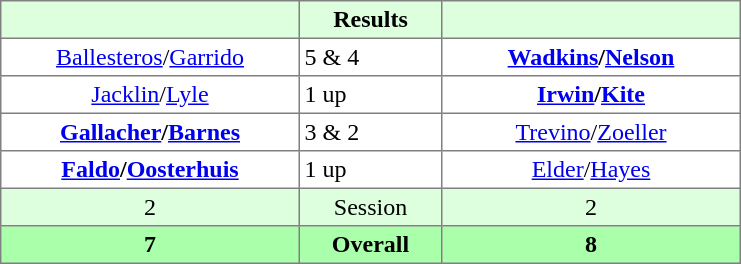<table border="1" cellpadding="3" style="border-collapse:collapse; text-align:center;">
<tr style="background:#dfd;">
<th style="width:12em;"></th>
<th style="width:5.5em;">Results</th>
<th style="width:12em;"></th>
</tr>
<tr>
<td><a href='#'>Ballesteros</a>/<a href='#'>Garrido</a></td>
<td align=left> 5 & 4</td>
<td><strong><a href='#'>Wadkins</a>/<a href='#'>Nelson</a></strong></td>
</tr>
<tr>
<td><a href='#'>Jacklin</a>/<a href='#'>Lyle</a></td>
<td align=left> 1 up</td>
<td><strong><a href='#'>Irwin</a>/<a href='#'>Kite</a></strong></td>
</tr>
<tr>
<td><strong><a href='#'>Gallacher</a>/<a href='#'>Barnes</a></strong></td>
<td align=left> 3 & 2</td>
<td><a href='#'>Trevino</a>/<a href='#'>Zoeller</a></td>
</tr>
<tr>
<td><strong><a href='#'>Faldo</a>/<a href='#'>Oosterhuis</a></strong></td>
<td align=left> 1 up</td>
<td><a href='#'>Elder</a>/<a href='#'>Hayes</a></td>
</tr>
<tr style="background:#dfd;">
<td>2</td>
<td>Session</td>
<td>2</td>
</tr>
<tr style="background:#afa;">
<th>7</th>
<th>Overall</th>
<th>8</th>
</tr>
</table>
